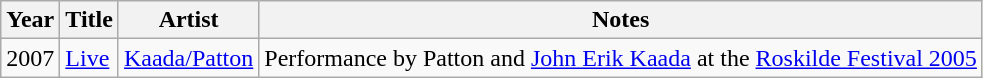<table class="wikitable">
<tr>
<th>Year</th>
<th>Title</th>
<th>Artist</th>
<th>Notes</th>
</tr>
<tr>
<td>2007</td>
<td><a href='#'>Live</a></td>
<td><a href='#'>Kaada/Patton</a></td>
<td>Performance by Patton and <a href='#'>John Erik Kaada</a> at the <a href='#'>Roskilde Festival 2005</a></td>
</tr>
</table>
